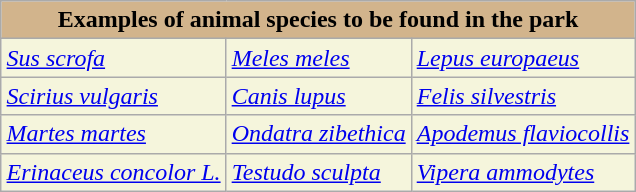<table class="wikitable" style="margin: auto">
<tr>
<th colspan="3" style="background: #D2B48C;">Examples of animal species to be found in the park</th>
</tr>
<tr style="background: #F5F5DC;" |>
<td><em><a href='#'>Sus scrofa</a></em></td>
<td><em><a href='#'>Meles meles</a></em></td>
<td><em><a href='#'>Lepus europaeus</a></em></td>
</tr>
<tr style="background: #F5F5DC;" |>
<td><em><a href='#'>Scirius vulgaris</a></em></td>
<td><em><a href='#'>Canis lupus</a></em></td>
<td><em><a href='#'>Felis silvestris</a></em></td>
</tr>
<tr style="background: #F5F5DC;" |>
<td><em><a href='#'>Martes martes</a></em></td>
<td><em><a href='#'>Ondatra zibethica</a></em></td>
<td><em><a href='#'>Apodemus flaviocollis</a></em></td>
</tr>
<tr style="background: #F5F5DC;" |>
<td><em><a href='#'>Erinaceus concolor L.</a></em></td>
<td><em><a href='#'>Testudo sculpta</a></em></td>
<td><em><a href='#'>Vipera ammodytes</a></em></td>
</tr>
</table>
